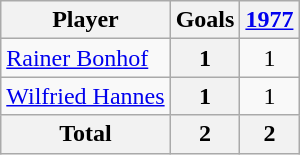<table class="wikitable sortable" style="text-align:center;">
<tr>
<th>Player</th>
<th>Goals</th>
<th><a href='#'>1977</a></th>
</tr>
<tr>
<td align="left"> <a href='#'>Rainer Bonhof</a></td>
<th>1</th>
<td>1</td>
</tr>
<tr>
<td align="left"> <a href='#'>Wilfried Hannes</a></td>
<th>1</th>
<td>1</td>
</tr>
<tr class="sortbottom">
<th>Total</th>
<th>2</th>
<th>2</th>
</tr>
</table>
